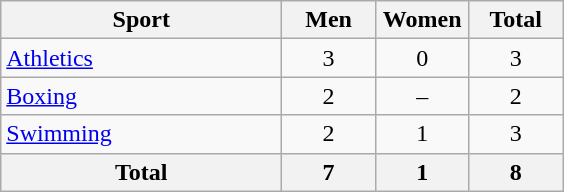<table class="wikitable sortable" style="text-align:center;">
<tr>
<th width=180>Sport</th>
<th width=55>Men</th>
<th width=55>Women</th>
<th width=55>Total</th>
</tr>
<tr>
<td align=left><a href='#'>Athletics</a></td>
<td>3</td>
<td>0</td>
<td>3</td>
</tr>
<tr>
<td align=left><a href='#'>Boxing</a></td>
<td>2</td>
<td>–</td>
<td>2</td>
</tr>
<tr>
<td align=left><a href='#'>Swimming</a></td>
<td>2</td>
<td>1</td>
<td>3</td>
</tr>
<tr>
<th>Total</th>
<th>7</th>
<th>1</th>
<th>8</th>
</tr>
</table>
